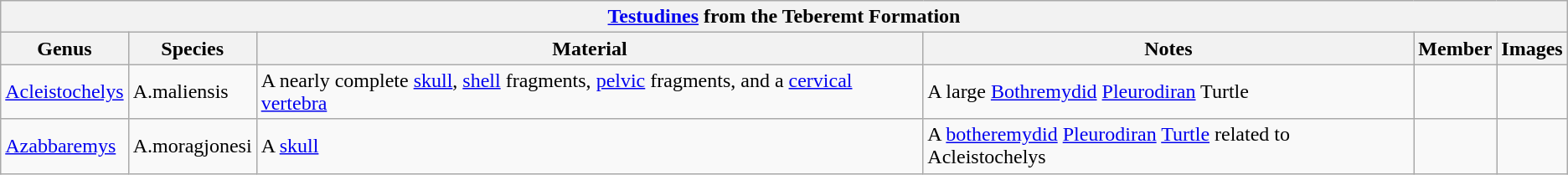<table class="wikitable">
<tr>
<th colspan="6"><strong><a href='#'>Testudines</a> from the Teberemt Formation</strong></th>
</tr>
<tr>
<th>Genus</th>
<th>Species</th>
<th>Material</th>
<th>Notes</th>
<th>Member</th>
<th>Images</th>
</tr>
<tr>
<td><a href='#'>Acleistochelys</a></td>
<td>A.maliensis</td>
<td>A nearly complete <a href='#'>skull</a>, <a href='#'>shell</a> fragments, <a href='#'>pelvic</a> fragments, and a <a href='#'>cervical vertebra</a></td>
<td>A large <a href='#'>Bothremydid</a> <a href='#'>Pleurodiran</a> Turtle</td>
<td></td>
<td></td>
</tr>
<tr>
<td><a href='#'>Azabbaremys</a></td>
<td>A.moragjonesi</td>
<td>A <a href='#'>skull</a></td>
<td>A <a href='#'>botheremydid</a>  <a href='#'>Pleurodiran</a> <a href='#'>Turtle</a> related to Acleistochelys</td>
<td></td>
<td></td>
</tr>
</table>
